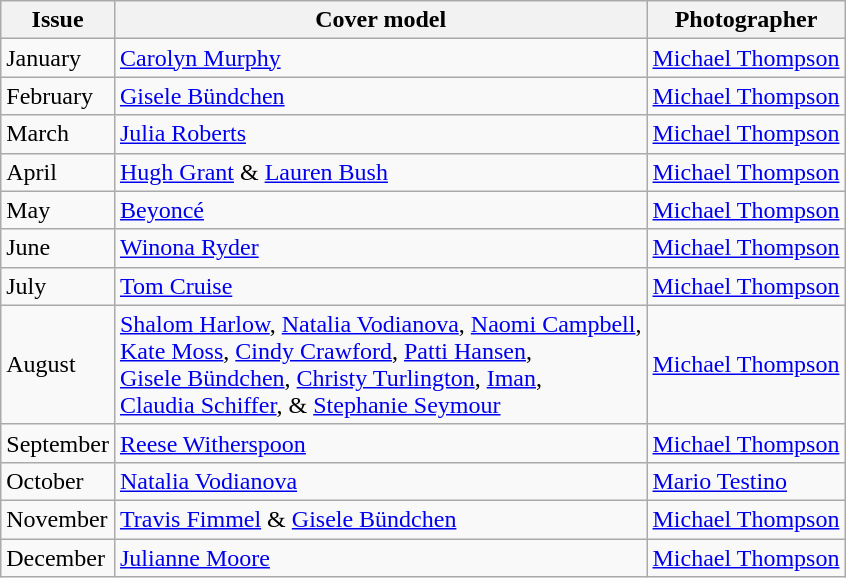<table class="sortable wikitable">
<tr>
<th>Issue</th>
<th>Cover model</th>
<th>Photographer</th>
</tr>
<tr>
<td>January</td>
<td><a href='#'>Carolyn Murphy</a></td>
<td><a href='#'>Michael Thompson</a></td>
</tr>
<tr>
<td>February</td>
<td><a href='#'>Gisele Bündchen</a></td>
<td><a href='#'>Michael Thompson</a></td>
</tr>
<tr>
<td>March</td>
<td><a href='#'>Julia Roberts</a></td>
<td><a href='#'>Michael Thompson</a></td>
</tr>
<tr>
<td>April</td>
<td><a href='#'>Hugh Grant</a> & <a href='#'>Lauren Bush</a></td>
<td><a href='#'>Michael Thompson</a></td>
</tr>
<tr>
<td>May</td>
<td><a href='#'>Beyoncé</a></td>
<td><a href='#'>Michael Thompson</a></td>
</tr>
<tr>
<td>June</td>
<td><a href='#'>Winona Ryder</a></td>
<td><a href='#'>Michael Thompson</a></td>
</tr>
<tr>
<td>July</td>
<td><a href='#'>Tom Cruise</a></td>
<td><a href='#'>Michael Thompson</a></td>
</tr>
<tr>
<td>August</td>
<td><a href='#'>Shalom Harlow</a>, <a href='#'>Natalia Vodianova</a>, <a href='#'>Naomi Campbell</a>,<br><a href='#'>Kate Moss</a>, <a href='#'>Cindy Crawford</a>, <a href='#'>Patti Hansen</a>,<br><a href='#'>Gisele Bündchen</a>, <a href='#'>Christy Turlington</a>, <a href='#'>Iman</a>,<br><a href='#'>Claudia Schiffer</a>, & <a href='#'>Stephanie Seymour</a></td>
<td><a href='#'>Michael Thompson</a></td>
</tr>
<tr>
<td>September</td>
<td><a href='#'>Reese Witherspoon</a></td>
<td><a href='#'>Michael Thompson</a></td>
</tr>
<tr>
<td>October</td>
<td><a href='#'>Natalia Vodianova</a></td>
<td><a href='#'>Mario Testino</a></td>
</tr>
<tr>
<td>November</td>
<td><a href='#'>Travis Fimmel</a> & <a href='#'>Gisele Bündchen</a></td>
<td><a href='#'>Michael Thompson</a></td>
</tr>
<tr>
<td>December</td>
<td><a href='#'>Julianne Moore</a></td>
<td><a href='#'>Michael Thompson</a></td>
</tr>
</table>
